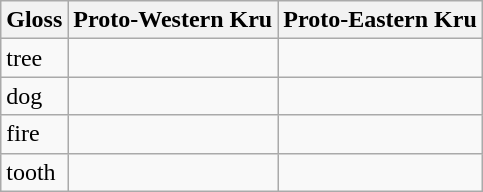<table class="wikitable">
<tr>
<th>Gloss</th>
<th>Proto-Western Kru</th>
<th>Proto-Eastern Kru</th>
</tr>
<tr>
<td>tree</td>
<td></td>
<td></td>
</tr>
<tr>
<td>dog</td>
<td></td>
<td></td>
</tr>
<tr>
<td>fire</td>
<td></td>
<td></td>
</tr>
<tr>
<td>tooth</td>
<td></td>
<td></td>
</tr>
</table>
